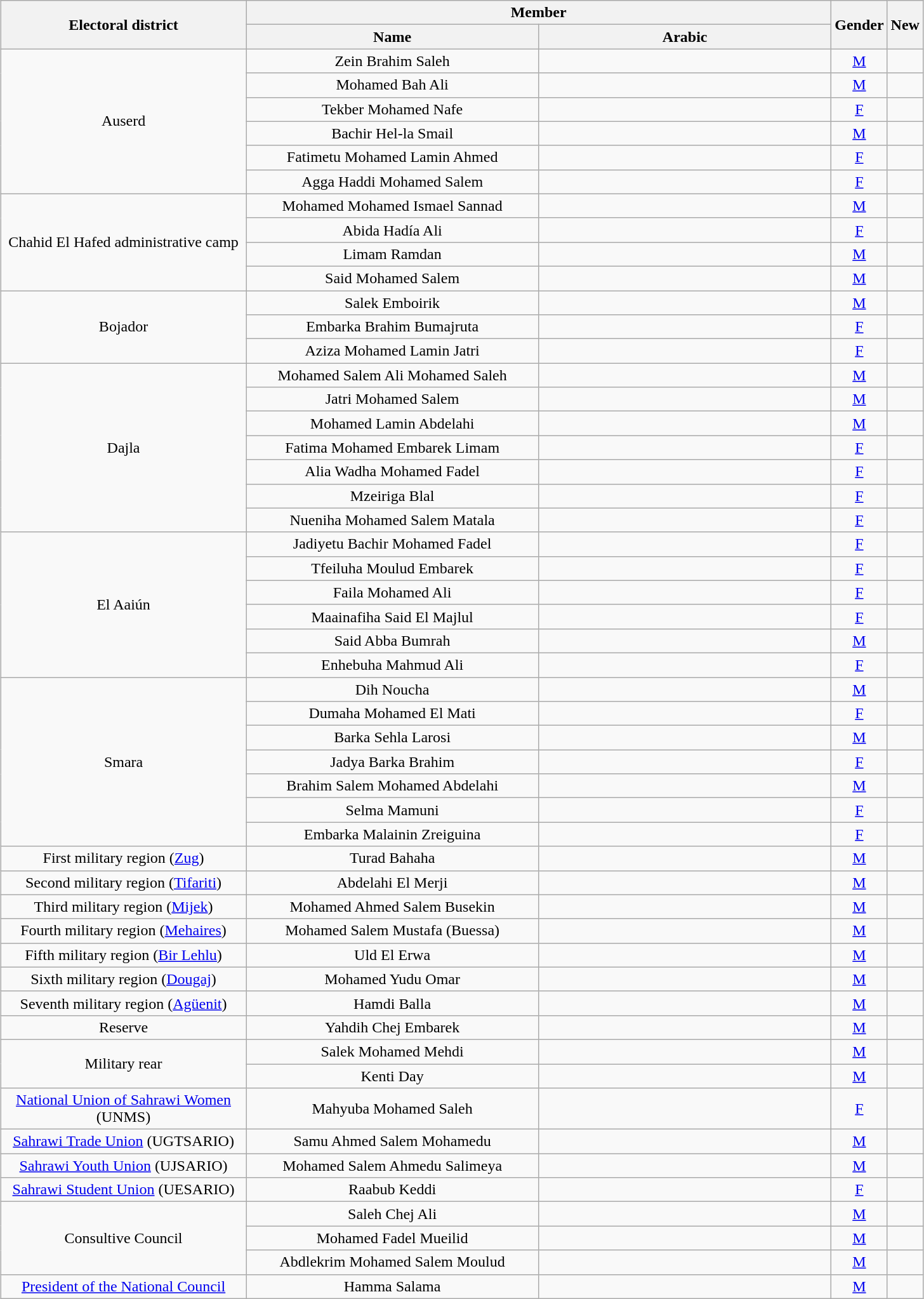<table class="wikitable sortable" style="margin:1em auto;text-align:center;">
<tr>
<th rowspan="2" width="250">Electoral district</th>
<th colspan="2">Member</th>
<th rowspan="2">Gender</th>
<th rowspan="2">New<br></th>
</tr>
<tr>
<th width="300">Name</th>
<th width="300">Arabic</th>
</tr>
<tr>
<td rowspan=6>Auserd</td>
<td>Zein Brahim Saleh</td>
<td></td>
<td><a href='#'>M</a></td>
<td></td>
</tr>
<tr>
<td>Mohamed Bah Ali</td>
<td></td>
<td><a href='#'>M</a></td>
<td></td>
</tr>
<tr>
<td>Tekber Mohamed Nafe</td>
<td></td>
<td><a href='#'>F</a></td>
<td></td>
</tr>
<tr>
<td>Bachir Hel-la Smail</td>
<td></td>
<td><a href='#'>M</a></td>
<td></td>
</tr>
<tr>
<td>Fatimetu Mohamed Lamin Ahmed</td>
<td></td>
<td><a href='#'>F</a></td>
<td></td>
</tr>
<tr>
<td>Agga Haddi Mohamed Salem</td>
<td></td>
<td><a href='#'>F</a></td>
<td></td>
</tr>
<tr>
<td rowspan=4>Chahid El Hafed administrative camp</td>
<td>Mohamed Mohamed Ismael Sannad</td>
<td></td>
<td><a href='#'>M</a></td>
<td></td>
</tr>
<tr>
<td>Abida Hadía Ali</td>
<td></td>
<td><a href='#'>F</a></td>
<td></td>
</tr>
<tr>
<td>Limam Ramdan</td>
<td></td>
<td><a href='#'>M</a></td>
<td></td>
</tr>
<tr>
<td>Said Mohamed Salem</td>
<td></td>
<td><a href='#'>M</a></td>
<td></td>
</tr>
<tr>
<td rowspan=3>Bojador</td>
<td>Salek Emboirik</td>
<td></td>
<td><a href='#'>M</a></td>
<td></td>
</tr>
<tr>
<td>Embarka Brahim Bumajruta</td>
<td></td>
<td><a href='#'>F</a></td>
<td></td>
</tr>
<tr>
<td>Aziza Mohamed Lamin Jatri</td>
<td></td>
<td><a href='#'>F</a></td>
<td></td>
</tr>
<tr>
<td rowspan=7>Dajla</td>
<td>Mohamed Salem Ali Mohamed Saleh</td>
<td></td>
<td><a href='#'>M</a></td>
<td></td>
</tr>
<tr>
<td>Jatri Mohamed Salem</td>
<td></td>
<td><a href='#'>M</a></td>
<td></td>
</tr>
<tr>
<td>Mohamed Lamin Abdelahi</td>
<td></td>
<td><a href='#'>M</a></td>
<td></td>
</tr>
<tr>
<td>Fatima Mohamed Embarek Limam</td>
<td></td>
<td><a href='#'>F</a></td>
<td></td>
</tr>
<tr>
<td>Alia Wadha Mohamed Fadel</td>
<td></td>
<td><a href='#'>F</a></td>
<td></td>
</tr>
<tr>
<td>Mzeiriga Blal</td>
<td></td>
<td><a href='#'>F</a></td>
<td></td>
</tr>
<tr>
<td>Nueniha Mohamed Salem Matala</td>
<td></td>
<td><a href='#'>F</a></td>
<td></td>
</tr>
<tr>
<td rowspan=6>El Aaiún</td>
<td>Jadiyetu Bachir Mohamed Fadel</td>
<td></td>
<td><a href='#'>F</a></td>
<td></td>
</tr>
<tr>
<td>Tfeiluha Moulud Embarek</td>
<td></td>
<td><a href='#'>F</a></td>
<td></td>
</tr>
<tr>
<td>Faila Mohamed Ali</td>
<td></td>
<td><a href='#'>F</a></td>
<td></td>
</tr>
<tr>
<td>Maainafiha Said El Majlul</td>
<td></td>
<td><a href='#'>F</a></td>
<td></td>
</tr>
<tr>
<td>Said Abba Bumrah</td>
<td></td>
<td><a href='#'>M</a></td>
<td></td>
</tr>
<tr>
<td>Enhebuha Mahmud Ali</td>
<td></td>
<td><a href='#'>F</a></td>
<td></td>
</tr>
<tr>
<td rowspan=7>Smara</td>
<td>Dih Noucha</td>
<td></td>
<td><a href='#'>M</a></td>
<td></td>
</tr>
<tr>
<td>Dumaha Mohamed El Mati</td>
<td></td>
<td><a href='#'>F</a></td>
<td></td>
</tr>
<tr>
<td>Barka Sehla Larosi</td>
<td></td>
<td><a href='#'>M</a></td>
<td></td>
</tr>
<tr>
<td>Jadya Barka Brahim</td>
<td></td>
<td><a href='#'>F</a></td>
<td></td>
</tr>
<tr>
<td>Brahim Salem Mohamed Abdelahi</td>
<td></td>
<td><a href='#'>M</a></td>
<td></td>
</tr>
<tr>
<td>Selma Mamuni</td>
<td></td>
<td><a href='#'>F</a></td>
<td></td>
</tr>
<tr>
<td>Embarka Malainin Zreiguina</td>
<td></td>
<td><a href='#'>F</a></td>
<td></td>
</tr>
<tr>
<td>First military region (<a href='#'>Zug</a>)</td>
<td>Turad Bahaha</td>
<td></td>
<td><a href='#'>M</a></td>
<td></td>
</tr>
<tr>
<td>Second military region (<a href='#'>Tifariti</a>)</td>
<td>Abdelahi El Merji</td>
<td></td>
<td><a href='#'>M</a></td>
<td></td>
</tr>
<tr>
<td>Third military region (<a href='#'>Mijek</a>)</td>
<td>Mohamed Ahmed Salem Busekin</td>
<td></td>
<td><a href='#'>M</a></td>
<td></td>
</tr>
<tr>
<td>Fourth military region (<a href='#'>Mehaires</a>)</td>
<td>Mohamed Salem Mustafa (Buessa)</td>
<td></td>
<td><a href='#'>M</a></td>
<td></td>
</tr>
<tr>
<td>Fifth military region (<a href='#'>Bir Lehlu</a>)</td>
<td>Uld El Erwa</td>
<td></td>
<td><a href='#'>M</a></td>
<td></td>
</tr>
<tr>
<td>Sixth military region (<a href='#'>Dougaj</a>)</td>
<td>Mohamed Yudu Omar</td>
<td></td>
<td><a href='#'>M</a></td>
<td></td>
</tr>
<tr>
<td>Seventh military region (<a href='#'>Agüenit</a>)</td>
<td>Hamdi Balla</td>
<td></td>
<td><a href='#'>M</a></td>
<td></td>
</tr>
<tr>
<td>Reserve</td>
<td>Yahdih Chej Embarek</td>
<td></td>
<td><a href='#'>M</a></td>
<td></td>
</tr>
<tr>
<td rowspan="2">Military rear</td>
<td>Salek Mohamed Mehdi</td>
<td></td>
<td><a href='#'>M</a></td>
<td></td>
</tr>
<tr>
<td>Kenti Day</td>
<td></td>
<td><a href='#'>M</a></td>
<td></td>
</tr>
<tr>
<td><a href='#'>National Union of Sahrawi Women</a> (UNMS)</td>
<td>Mahyuba Mohamed Saleh</td>
<td></td>
<td><a href='#'>F</a></td>
<td></td>
</tr>
<tr>
<td><a href='#'>Sahrawi Trade Union</a> (UGTSARIO)</td>
<td>Samu Ahmed Salem Mohamedu</td>
<td></td>
<td><a href='#'>M</a></td>
<td></td>
</tr>
<tr>
<td><a href='#'>Sahrawi Youth Union</a> (UJSARIO)</td>
<td>Mohamed Salem Ahmedu Salimeya</td>
<td></td>
<td><a href='#'>M</a></td>
<td></td>
</tr>
<tr>
<td><a href='#'>Sahrawi Student Union</a> (UESARIO)</td>
<td>Raabub Keddi</td>
<td></td>
<td><a href='#'>F</a></td>
<td></td>
</tr>
<tr>
<td rowspan=3>Consultive Council</td>
<td>Saleh Chej Ali</td>
<td></td>
<td><a href='#'>M</a></td>
<td></td>
</tr>
<tr>
<td>Mohamed Fadel Mueilid</td>
<td></td>
<td><a href='#'>M</a></td>
<td></td>
</tr>
<tr>
<td>Abdlekrim Mohamed Salem Moulud</td>
<td></td>
<td><a href='#'>M</a></td>
<td></td>
</tr>
<tr>
<td><a href='#'>President of the National Council</a></td>
<td>Hamma Salama</td>
<td></td>
<td><a href='#'>M</a></td>
<td></td>
</tr>
</table>
